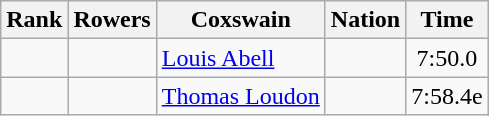<table class="wikitable sortable" style="text-align:center">
<tr>
<th>Rank</th>
<th>Rowers</th>
<th>Coxswain</th>
<th>Nation</th>
<th>Time</th>
</tr>
<tr>
<td></td>
<td align=left></td>
<td align=left><a href='#'>Louis Abell</a></td>
<td align=left></td>
<td>7:50.0</td>
</tr>
<tr>
<td></td>
<td align=left></td>
<td align=left><a href='#'>Thomas Loudon</a></td>
<td align=left></td>
<td>7:58.4e</td>
</tr>
</table>
